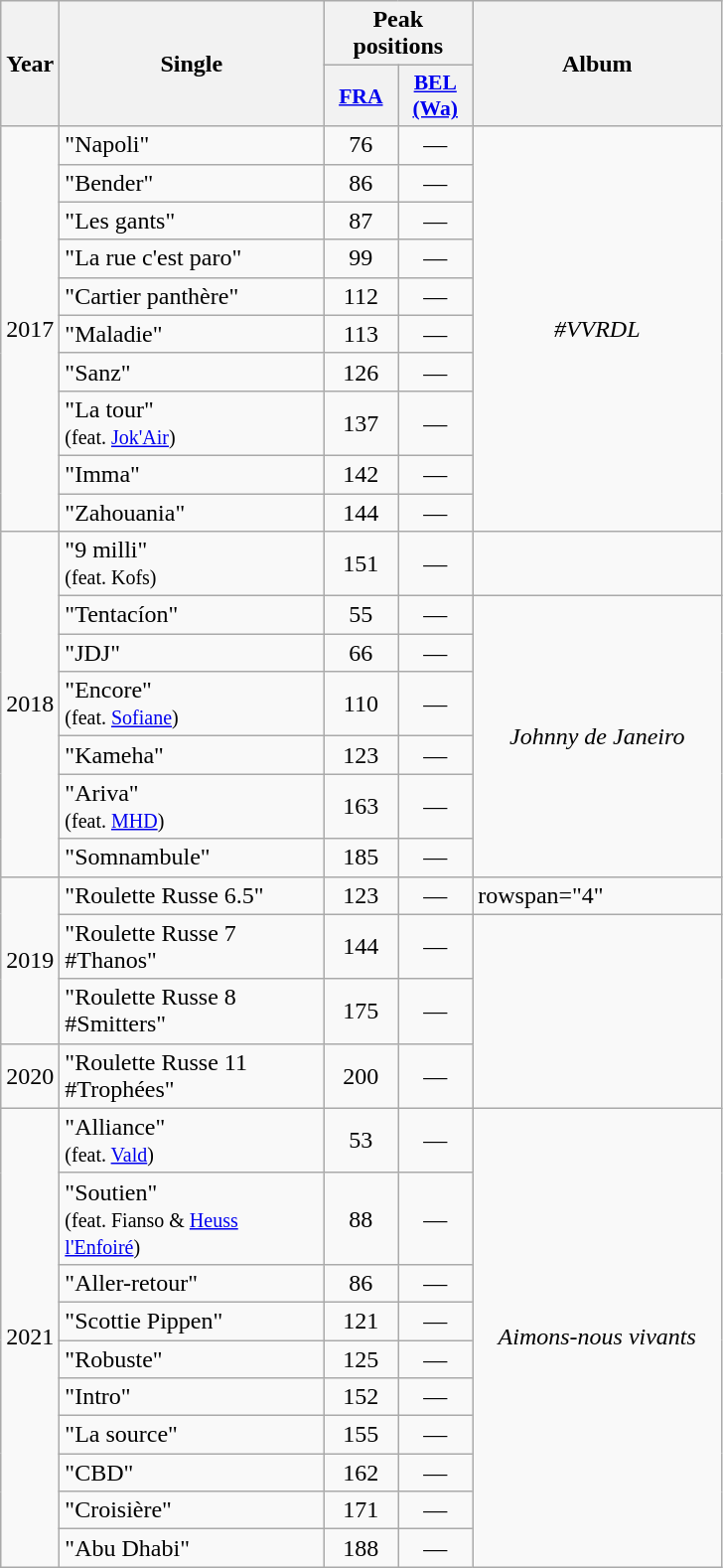<table class="wikitable">
<tr>
<th align="center" rowspan="2" width="10">Year</th>
<th align="center" rowspan="2" width="170">Single</th>
<th align="center" colspan="2" width="20">Peak positions</th>
<th align="center" rowspan="2" width="160">Album</th>
</tr>
<tr>
<th scope="col" style="width:3em;font-size:90%;"><a href='#'>FRA</a><br></th>
<th scope="col" style="width:3em;font-size:90%;"><a href='#'>BEL <br>(Wa)</a><br></th>
</tr>
<tr>
<td style="text-align:center;" rowspan="10">2017</td>
<td>"Napoli"</td>
<td style="text-align:center;">76</td>
<td style="text-align:center;">—</td>
<td style="text-align:center;" rowspan="10"><em>#VVRDL</em></td>
</tr>
<tr>
<td>"Bender"</td>
<td style="text-align:center;">86</td>
<td style="text-align:center;">—</td>
</tr>
<tr>
<td>"Les gants"</td>
<td style="text-align:center;">87</td>
<td style="text-align:center;">—</td>
</tr>
<tr>
<td>"La rue c'est paro"</td>
<td style="text-align:center;">99</td>
<td style="text-align:center;">—</td>
</tr>
<tr>
<td>"Cartier panthère"</td>
<td style="text-align:center;">112</td>
<td style="text-align:center;">—</td>
</tr>
<tr>
<td>"Maladie"</td>
<td style="text-align:center;">113</td>
<td style="text-align:center;">—</td>
</tr>
<tr>
<td>"Sanz"</td>
<td style="text-align:center;">126</td>
<td style="text-align:center;">—</td>
</tr>
<tr>
<td>"La tour"<br><small>(feat. <a href='#'>Jok'Air</a>)</small></td>
<td style="text-align:center;">137</td>
<td style="text-align:center;">—</td>
</tr>
<tr>
<td>"Imma"</td>
<td style="text-align:center;">142</td>
<td style="text-align:center;">—</td>
</tr>
<tr>
<td>"Zahouania"</td>
<td style="text-align:center;">144</td>
<td style="text-align:center;">—</td>
</tr>
<tr>
<td style="text-align:center;" rowspan="7">2018</td>
<td>"9 milli"<br><small>(feat. Kofs)</small></td>
<td style="text-align:center;">151</td>
<td style="text-align:center;">—</td>
<td style="text-align:center;" rowspan="1"></td>
</tr>
<tr>
<td>"Tentacíon"</td>
<td style="text-align:center;">55</td>
<td style="text-align:center;">—</td>
<td style="text-align:center;" rowspan="6"><em>Johnny de Janeiro</em></td>
</tr>
<tr>
<td>"JDJ"</td>
<td style="text-align:center;">66</td>
<td style="text-align:center;">—</td>
</tr>
<tr>
<td>"Encore"<br><small>(feat. <a href='#'>Sofiane</a>)</small></td>
<td style="text-align:center;">110</td>
<td style="text-align:center;">—</td>
</tr>
<tr>
<td>"Kameha"</td>
<td style="text-align:center;">123</td>
<td style="text-align:center;">—</td>
</tr>
<tr>
<td>"Ariva"<br><small>(feat. <a href='#'>MHD</a>)</small></td>
<td style="text-align:center;">163</td>
<td style="text-align:center;">—</td>
</tr>
<tr>
<td>"Somnambule"</td>
<td style="text-align:center;">185</td>
<td style="text-align:center;">—</td>
</tr>
<tr>
<td style="text-align:center;" rowspan="3">2019</td>
<td>"Roulette Russe 6.5"</td>
<td style="text-align:center;">123</td>
<td style="text-align:center;">—</td>
<td>rowspan="4" </td>
</tr>
<tr>
<td>"Roulette Russe 7 #Thanos"</td>
<td style="text-align:center;">144</td>
<td style="text-align:center;">—</td>
</tr>
<tr>
<td>"Roulette Russe 8 #Smitters"</td>
<td style="text-align:center;">175</td>
<td style="text-align:center;">—</td>
</tr>
<tr>
<td style="text-align:center;">2020</td>
<td>"Roulette Russe 11 #Trophées"</td>
<td style="text-align:center;">200</td>
<td style="text-align:center;">—</td>
</tr>
<tr>
<td style="text-align:center;" rowspan=10>2021</td>
<td>"Alliance" <br><small>(feat. <a href='#'>Vald</a>)</small></td>
<td style="text-align:center;">53</td>
<td style="text-align:center;">—</td>
<td style="text-align:center;" rowspan=10><em>Aimons-nous vivants</em></td>
</tr>
<tr>
<td>"Soutien"<br><small>(feat. Fianso & <a href='#'>Heuss l'Enfoiré</a>)</small></td>
<td style="text-align:center;">88</td>
<td style="text-align:center;">—</td>
</tr>
<tr>
<td>"Aller-retour"</td>
<td style="text-align:center;">86</td>
<td style="text-align:center;">—</td>
</tr>
<tr>
<td>"Scottie Pippen"</td>
<td style="text-align:center;">121</td>
<td style="text-align:center;">—</td>
</tr>
<tr>
<td>"Robuste"</td>
<td style="text-align:center;">125</td>
<td style="text-align:center;">—</td>
</tr>
<tr>
<td>"Intro"</td>
<td style="text-align:center;">152</td>
<td style="text-align:center;">—</td>
</tr>
<tr>
<td>"La source"</td>
<td style="text-align:center;">155</td>
<td style="text-align:center;">—</td>
</tr>
<tr>
<td>"CBD"</td>
<td style="text-align:center;">162</td>
<td style="text-align:center;">—</td>
</tr>
<tr>
<td>"Croisière"</td>
<td style="text-align:center;">171</td>
<td style="text-align:center;">—</td>
</tr>
<tr>
<td>"Abu Dhabi"</td>
<td style="text-align:center;">188</td>
<td style="text-align:center;">—</td>
</tr>
</table>
